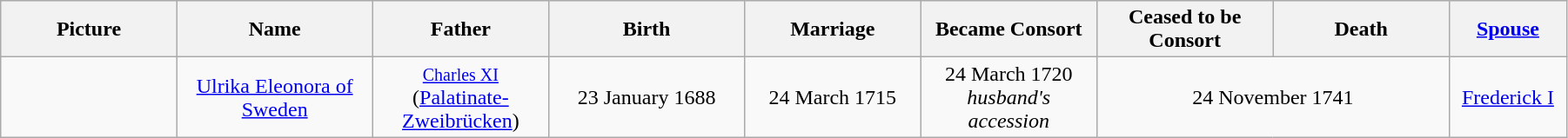<table style="width:95%;" class="wikitable">
<tr>
<th style="width:9%;">Picture</th>
<th style="width:10%;">Name</th>
<th style="width:9%;">Father</th>
<th style="width:10%;">Birth</th>
<th style="width:9%;">Marriage</th>
<th style="width:9%;">Became Consort</th>
<th style="width:9%;">Ceased to be Consort</th>
<th style="width:9%;">Death</th>
<th style="width:6%;"><a href='#'>Spouse</a></th>
</tr>
<tr>
<td style="text-align:center;"></td>
<td style="text-align:center;"><a href='#'>Ulrika Eleonora of Sweden</a><br></td>
<td style="text-align:center;"><small><a href='#'>Charles XI</a></small><br>(<a href='#'>Palatinate-Zweibrücken</a>)</td>
<td style="text-align:center;">23 January 1688</td>
<td style="text-align:center;">24 March 1715</td>
<td style="text-align:center;">24 March 1720 <br><em>husband's accession</em></td>
<td style="text-align:center;" colspan="2">24 November 1741</td>
<td style="text-align:center;"><a href='#'>Frederick I</a></td>
</tr>
</table>
